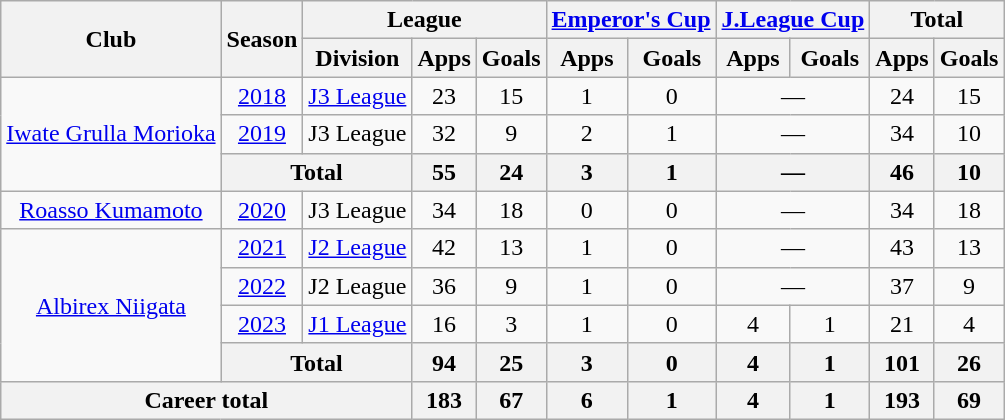<table class="wikitable" style="text-align:center">
<tr>
<th rowspan="2">Club</th>
<th rowspan="2">Season</th>
<th colspan="3">League</th>
<th colspan="2"><a href='#'>Emperor's Cup</a></th>
<th colspan="2"><a href='#'>J.League Cup</a></th>
<th colspan="2">Total</th>
</tr>
<tr>
<th>Division</th>
<th>Apps</th>
<th>Goals</th>
<th>Apps</th>
<th>Goals</th>
<th>Apps</th>
<th>Goals</th>
<th>Apps</th>
<th>Goals</th>
</tr>
<tr>
<td rowspan="3"><a href='#'>Iwate Grulla Morioka</a></td>
<td><a href='#'>2018</a></td>
<td><a href='#'>J3 League</a></td>
<td>23</td>
<td>15</td>
<td>1</td>
<td>0</td>
<td colspan="2">—</td>
<td>24</td>
<td>15</td>
</tr>
<tr>
<td><a href='#'>2019</a></td>
<td>J3 League</td>
<td>32</td>
<td>9</td>
<td>2</td>
<td>1</td>
<td colspan="2">—</td>
<td>34</td>
<td>10</td>
</tr>
<tr>
<th colspan="2">Total</th>
<th>55</th>
<th>24</th>
<th>3</th>
<th>1</th>
<th colspan="2">—</th>
<th>46</th>
<th>10</th>
</tr>
<tr>
<td><a href='#'>Roasso Kumamoto</a></td>
<td><a href='#'>2020</a></td>
<td>J3 League</td>
<td>34</td>
<td>18</td>
<td>0</td>
<td>0</td>
<td colspan="2">—</td>
<td>34</td>
<td>18</td>
</tr>
<tr>
<td rowspan="4"><a href='#'>Albirex Niigata</a></td>
<td><a href='#'>2021</a></td>
<td><a href='#'>J2 League</a></td>
<td>42</td>
<td>13</td>
<td>1</td>
<td>0</td>
<td colspan="2">—</td>
<td>43</td>
<td>13</td>
</tr>
<tr>
<td><a href='#'>2022</a></td>
<td>J2 League</td>
<td>36</td>
<td>9</td>
<td>1</td>
<td>0</td>
<td colspan="2">—</td>
<td>37</td>
<td>9</td>
</tr>
<tr>
<td><a href='#'>2023</a></td>
<td><a href='#'>J1 League</a></td>
<td>16</td>
<td>3</td>
<td>1</td>
<td>0</td>
<td>4</td>
<td>1</td>
<td>21</td>
<td>4</td>
</tr>
<tr>
<th colspan="2">Total</th>
<th>94</th>
<th>25</th>
<th>3</th>
<th>0</th>
<th>4</th>
<th>1</th>
<th>101</th>
<th>26</th>
</tr>
<tr>
<th colspan="3">Career total</th>
<th>183</th>
<th>67</th>
<th>6</th>
<th>1</th>
<th>4</th>
<th>1</th>
<th>193</th>
<th>69</th>
</tr>
</table>
